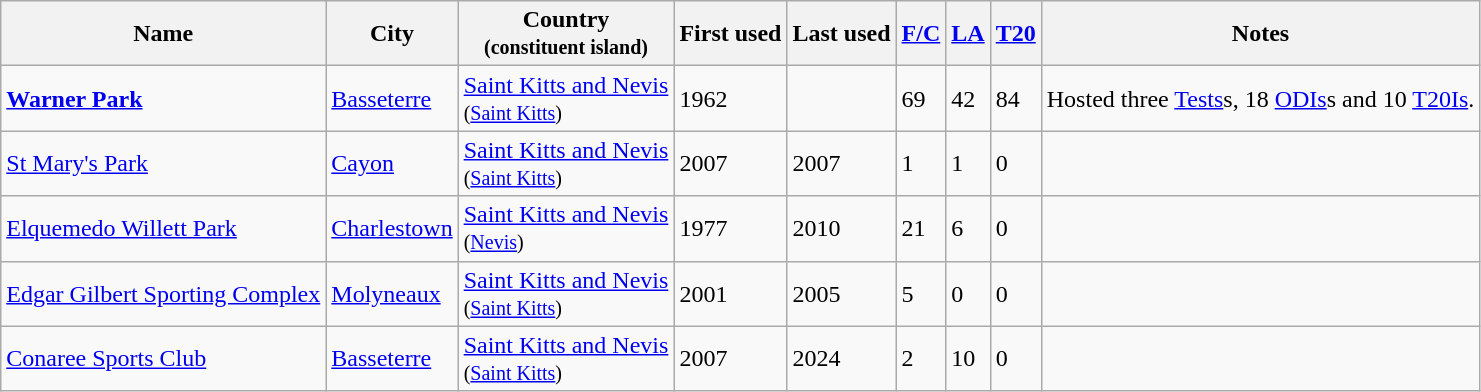<table class ="wikitable sortable">
<tr>
<th>Name</th>
<th>City</th>
<th>Country<br><small>(constituent island)</small></th>
<th>First used</th>
<th>Last used</th>
<th><a href='#'>F/C</a></th>
<th><a href='#'>LA</a></th>
<th><a href='#'>T20</a></th>
<th>Notes</th>
</tr>
<tr>
<td><strong><a href='#'>Warner Park</a></strong></td>
<td><a href='#'>Basseterre</a></td>
<td><a href='#'>Saint Kitts and Nevis</a><br><small>(<a href='#'>Saint Kitts</a>)</small></td>
<td>1962</td>
<td></td>
<td>69</td>
<td>42</td>
<td>84</td>
<td>Hosted three <a href='#'>Tests</a>s, 18 <a href='#'>ODIs</a>s and 10 <a href='#'>T20Is</a>.</td>
</tr>
<tr>
<td><a href='#'>St Mary's Park</a></td>
<td><a href='#'>Cayon</a></td>
<td><a href='#'>Saint Kitts and Nevis</a><br><small>(<a href='#'>Saint Kitts</a>)</small></td>
<td>2007</td>
<td>2007</td>
<td>1</td>
<td>1</td>
<td>0</td>
<td></td>
</tr>
<tr>
<td><a href='#'>Elquemedo Willett Park</a></td>
<td><a href='#'>Charlestown</a></td>
<td><a href='#'>Saint Kitts and Nevis</a><br><small>(<a href='#'>Nevis</a>)</small></td>
<td>1977</td>
<td>2010</td>
<td>21</td>
<td>6</td>
<td>0</td>
<td></td>
</tr>
<tr>
<td><a href='#'>Edgar Gilbert Sporting Complex</a></td>
<td><a href='#'>Molyneaux</a></td>
<td><a href='#'>Saint Kitts and Nevis</a><br><small>(<a href='#'>Saint Kitts</a>)</small></td>
<td>2001</td>
<td>2005</td>
<td>5</td>
<td>0</td>
<td>0</td>
<td></td>
</tr>
<tr>
<td><a href='#'>Conaree Sports Club</a></td>
<td><a href='#'>Basseterre</a></td>
<td><a href='#'>Saint Kitts and Nevis</a><br><small>(<a href='#'>Saint Kitts</a>)</small></td>
<td>2007</td>
<td>2024</td>
<td>2</td>
<td>10</td>
<td>0</td>
<td></td>
</tr>
</table>
